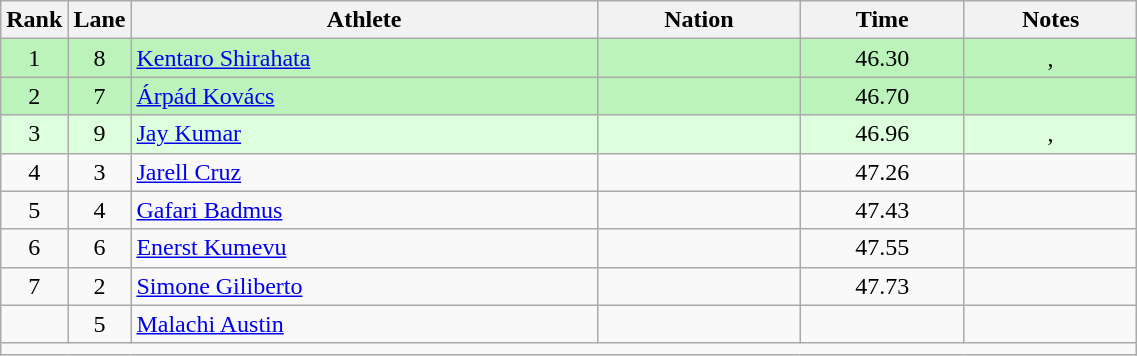<table class="wikitable sortable" style="text-align:center;width: 60%;">
<tr>
<th scope="col" style="width: 10px;">Rank</th>
<th scope="col" style="width: 10px;">Lane</th>
<th scope="col">Athlete</th>
<th scope="col">Nation</th>
<th scope="col">Time</th>
<th scope="col">Notes</th>
</tr>
<tr bgcolor=bbf3bb>
<td>1</td>
<td>8</td>
<td align=left><a href='#'>Kentaro Shirahata</a></td>
<td align=left></td>
<td>46.30</td>
<td>, </td>
</tr>
<tr bgcolor=bbf3bb>
<td>2</td>
<td>7</td>
<td align=left><a href='#'>Árpád Kovács</a></td>
<td align=left></td>
<td>46.70</td>
<td></td>
</tr>
<tr bgcolor=ddffdd>
<td>3</td>
<td>9</td>
<td align=left><a href='#'>Jay Kumar</a></td>
<td align=left></td>
<td>46.96</td>
<td>, </td>
</tr>
<tr>
<td>4</td>
<td>3</td>
<td align=left><a href='#'>Jarell Cruz</a></td>
<td align=left></td>
<td>47.26</td>
<td></td>
</tr>
<tr>
<td>5</td>
<td>4</td>
<td align=left><a href='#'>Gafari Badmus</a></td>
<td align=left></td>
<td>47.43</td>
<td></td>
</tr>
<tr>
<td>6</td>
<td>6</td>
<td align=left><a href='#'>Enerst Kumevu</a></td>
<td align=left></td>
<td>47.55</td>
<td></td>
</tr>
<tr>
<td>7</td>
<td>2</td>
<td align=left><a href='#'>Simone Giliberto</a></td>
<td align=left></td>
<td>47.73</td>
<td></td>
</tr>
<tr>
<td></td>
<td>5</td>
<td align=left><a href='#'>Malachi Austin</a></td>
<td align=left></td>
<td></td>
<td></td>
</tr>
<tr class="sortbottom">
<td colspan="6"></td>
</tr>
</table>
